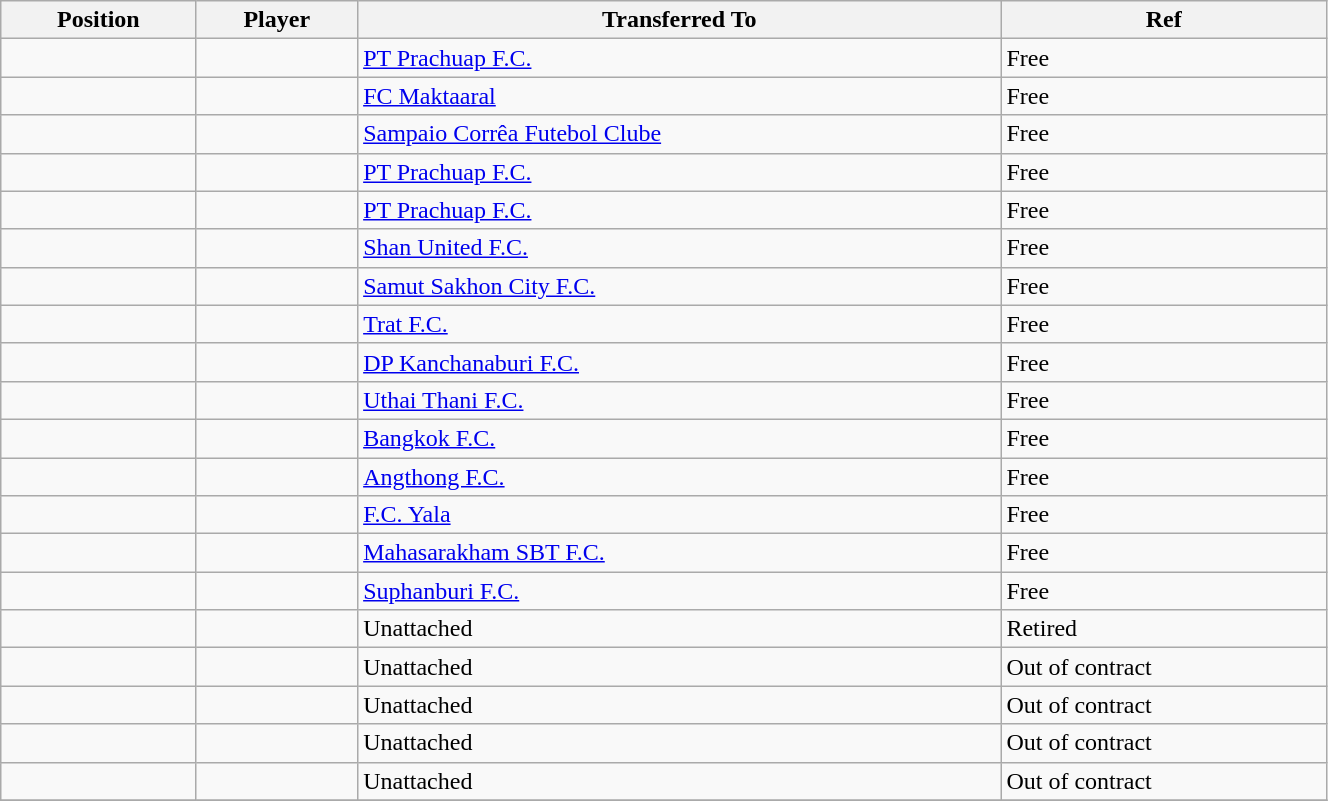<table class="wikitable sortable" style="width:70%; text-align:center; font-size:100%; text-align:left;">
<tr>
<th><strong>Position</strong></th>
<th><strong>Player</strong></th>
<th><strong>Transferred To</strong></th>
<th><strong>Ref</strong></th>
</tr>
<tr>
<td></td>
<td></td>
<td> <a href='#'>PT Prachuap F.C.</a></td>
<td>Free</td>
</tr>
<tr>
<td></td>
<td></td>
<td> <a href='#'>FC Maktaaral</a></td>
<td>Free</td>
</tr>
<tr>
<td></td>
<td></td>
<td> <a href='#'>Sampaio Corrêa Futebol Clube</a></td>
<td>Free</td>
</tr>
<tr>
<td></td>
<td></td>
<td> <a href='#'>PT Prachuap F.C.</a></td>
<td>Free</td>
</tr>
<tr>
<td></td>
<td></td>
<td> <a href='#'>PT Prachuap F.C.</a></td>
<td>Free</td>
</tr>
<tr>
<td></td>
<td></td>
<td> <a href='#'>Shan United F.C.</a></td>
<td>Free</td>
</tr>
<tr>
<td></td>
<td></td>
<td> <a href='#'>Samut Sakhon City F.C.</a></td>
<td>Free</td>
</tr>
<tr>
<td></td>
<td></td>
<td> <a href='#'>Trat F.C.</a></td>
<td>Free</td>
</tr>
<tr>
<td></td>
<td></td>
<td> <a href='#'>DP Kanchanaburi F.C.</a></td>
<td>Free</td>
</tr>
<tr>
<td></td>
<td></td>
<td> <a href='#'>Uthai Thani F.C.</a></td>
<td>Free</td>
</tr>
<tr>
<td></td>
<td></td>
<td> <a href='#'>Bangkok F.C.</a></td>
<td>Free</td>
</tr>
<tr>
<td></td>
<td></td>
<td> <a href='#'>Angthong F.C.</a></td>
<td>Free</td>
</tr>
<tr>
<td></td>
<td></td>
<td> <a href='#'>F.C. Yala</a></td>
<td>Free</td>
</tr>
<tr>
<td></td>
<td></td>
<td> <a href='#'>Mahasarakham SBT F.C.</a></td>
<td>Free</td>
</tr>
<tr>
<td></td>
<td></td>
<td> <a href='#'>Suphanburi F.C.</a></td>
<td>Free</td>
</tr>
<tr>
<td></td>
<td></td>
<td>Unattached</td>
<td>Retired</td>
</tr>
<tr>
<td></td>
<td></td>
<td>Unattached</td>
<td>Out of contract</td>
</tr>
<tr>
<td></td>
<td></td>
<td>Unattached</td>
<td>Out of contract</td>
</tr>
<tr>
<td></td>
<td></td>
<td>Unattached</td>
<td>Out of contract</td>
</tr>
<tr>
<td></td>
<td></td>
<td>Unattached</td>
<td>Out of contract</td>
</tr>
<tr>
</tr>
</table>
